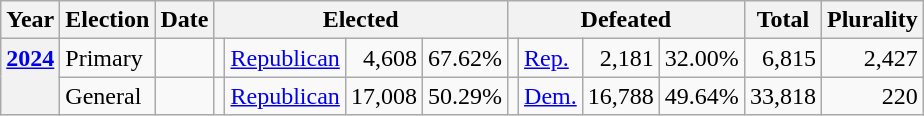<table class="wikitable">
<tr>
<th>Year</th>
<th>Election</th>
<th>Date</th>
<th colspan="4">Elected</th>
<th colspan="4">Defeated</th>
<th>Total</th>
<th>Plurality</th>
</tr>
<tr>
<th rowspan="2" valign="top"><a href='#'>2024</a></th>
<td>Primary</td>
<td></td>
<td></td>
<td valign="top" ><a href='#'>Republican</a></td>
<td valign="top" align="right">4,608</td>
<td valign="top" align="right">67.62%</td>
<td></td>
<td valign="top" ><a href='#'>Rep.</a></td>
<td valign="top" align="right">2,181</td>
<td valign="top" align="right">32.00%</td>
<td valign="top" align="right">6,815</td>
<td valign="top" align="right">2,427</td>
</tr>
<tr>
<td valign="top">General</td>
<td valign="top"></td>
<td valign="top"></td>
<td valign="top" ><a href='#'>Republican</a></td>
<td align="right" valign="top">17,008</td>
<td align="right" valign="top">50.29%</td>
<td valign="top"></td>
<td valign="top" ><a href='#'>Dem.</a></td>
<td align="right" valign="top">16,788</td>
<td align="right" valign="top">49.64%</td>
<td align="right" valign="top">33,818</td>
<td align="right" valign="top">220</td>
</tr>
</table>
